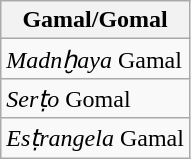<table class="wikitable">
<tr>
<th>Gamal/Gomal</th>
</tr>
<tr>
<td> <em>Madnḫaya</em> Gamal</td>
</tr>
<tr>
<td> <em>Serṭo</em> Gomal</td>
</tr>
<tr>
<td> <em>Esṭrangela</em> Gamal</td>
</tr>
</table>
